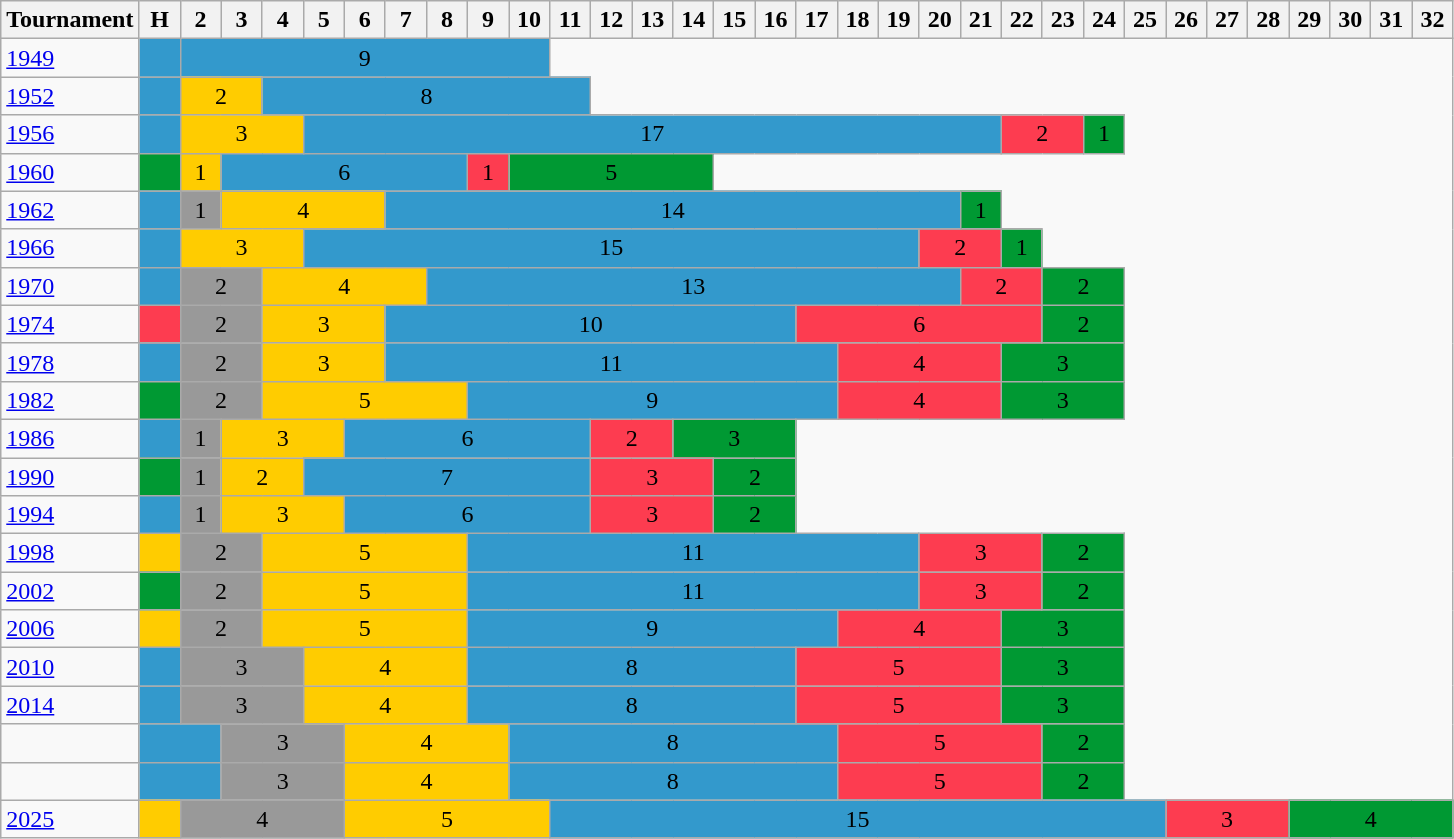<table class=wikitable style="text-align:center">
<tr>
<th>Tournament</th>
<th width=20px>H</th>
<th width=20px>2</th>
<th width=20px>3</th>
<th width=20px>4</th>
<th width=20px>5</th>
<th width=20px>6</th>
<th width=20px>7</th>
<th width=20px>8</th>
<th width=20px>9</th>
<th width=20px>10</th>
<th width=20px>11</th>
<th width=20px>12</th>
<th width=20px>13</th>
<th width=20px>14</th>
<th width=20px>15</th>
<th width=20px>16</th>
<th width=20px>17</th>
<th width=20px>18</th>
<th width=20px>19</th>
<th width=20px>20</th>
<th width=20px>21</th>
<th width=20px>22</th>
<th width=20px>23</th>
<th width=20px>24</th>
<th width=20px>25</th>
<th width=20px>26</th>
<th width=20px>27</th>
<th width=20px>28</th>
<th width=20px>29</th>
<th width=20px>30</th>
<th width=20px>31</th>
<th width=20px>32</th>
</tr>
<tr>
<td align=left> <a href='#'>1949</a></td>
<td bgcolor=#3399cc></td>
<td colspan=9 bgcolor=#3399cc>9</td>
</tr>
<tr>
<td align=left> <a href='#'>1952</a></td>
<td bgcolor=#3399cc></td>
<td colspan=2 bgcolor=#ffcc00>2</td>
<td colspan=8 bgcolor=#3399cc>8</td>
</tr>
<tr>
<td align=left> <a href='#'>1956</a></td>
<td bgcolor=#3399cc></td>
<td colspan=3 bgcolor=#ffcc00>3</td>
<td colspan=17 bgcolor=#3399cc>17</td>
<td colspan=2 bgcolor=#fd3c50>2</td>
<td colspan=1 bgcolor=#009933>1</td>
</tr>
<tr>
<td align=left> <a href='#'>1960</a></td>
<td bgcolor=#009933></td>
<td colspan=1 bgcolor=#ffcc00>1</td>
<td colspan=6 bgcolor=#3399cc>6</td>
<td colspan=1 bgcolor=#fd3c50>1</td>
<td colspan=5 bgcolor=#009933>5</td>
</tr>
<tr>
<td align=left> <a href='#'>1962</a></td>
<td bgcolor=#3399cc></td>
<td colspan=1 bgcolor=#999999>1</td>
<td colspan=4 bgcolor=#ffcc00>4</td>
<td colspan=14 bgcolor=#3399cc>14</td>
<td colspan=1 bgcolor=#009933>1</td>
</tr>
<tr>
<td align=left> <a href='#'>1966</a></td>
<td bgcolor=#3399cc></td>
<td colspan=3 bgcolor=#ffcc00>3</td>
<td colspan=15 bgcolor=#3399cc>15</td>
<td colspan=2 bgcolor=#fd3c50>2</td>
<td colspan=1 bgcolor=#009933>1</td>
</tr>
<tr>
<td align=left> <a href='#'>1970</a></td>
<td bgcolor=#3399cc></td>
<td colspan=2 bgcolor=#999999>2</td>
<td colspan=4 bgcolor=#ffcc00>4</td>
<td colspan=13 bgcolor=#3399cc>13</td>
<td colspan=2 bgcolor=#fd3c50>2</td>
<td colspan=2 bgcolor=#009933>2</td>
</tr>
<tr>
<td align=left> <a href='#'>1974</a></td>
<td bgcolor=fd3c50></td>
<td colspan=2 bgcolor=#999999>2</td>
<td colspan=3 bgcolor=#ffcc00>3</td>
<td colspan=10 bgcolor=#3399cc>10</td>
<td colspan=6 bgcolor=#fd3c50>6</td>
<td colspan=2 bgcolor=#009933>2</td>
</tr>
<tr>
<td align=left> <a href='#'>1978</a></td>
<td bgcolor=#3399cc></td>
<td colspan=2 bgcolor=#999999>2</td>
<td colspan=3 bgcolor=#ffcc00>3</td>
<td colspan=11 bgcolor=#3399cc>11</td>
<td colspan=4 bgcolor=#fd3c50>4</td>
<td colspan=3 bgcolor=#009933>3</td>
</tr>
<tr>
<td align=left> <a href='#'>1982</a></td>
<td bgcolor=#009933></td>
<td colspan=2 bgcolor=#999999>2</td>
<td colspan=5 bgcolor=#ffcc00>5</td>
<td colspan=9 bgcolor=#3399cc>9</td>
<td colspan=4 bgcolor=#fd3c50>4</td>
<td colspan=3 bgcolor=#009933>3</td>
</tr>
<tr>
<td align=left> <a href='#'>1986</a></td>
<td bgcolor=#3399cc></td>
<td colspan=1 bgcolor=#999999>1</td>
<td colspan=3 bgcolor=#ffcc00>3</td>
<td colspan=6 bgcolor=#3399cc>6</td>
<td colspan=2 bgcolor=#fd3c50>2</td>
<td colspan=3 bgcolor=#009933>3</td>
</tr>
<tr>
<td align=left> <a href='#'>1990</a></td>
<td bgcolor=#009933></td>
<td colspan=1 bgcolor=#999999>1</td>
<td colspan=2 bgcolor=#ffcc00>2</td>
<td colspan=7 bgcolor=#3399cc>7</td>
<td colspan=3 bgcolor=#fd3c50>3</td>
<td colspan=2 bgcolor=#009933>2</td>
</tr>
<tr>
<td align=left> <a href='#'>1994</a></td>
<td bgcolor=#3399cc></td>
<td colspan=1 bgcolor=#999999>1</td>
<td colspan=3 bgcolor=#ffcc00>3</td>
<td colspan=6 bgcolor=#3399cc>6</td>
<td colspan=3 bgcolor=#fd3c50>3</td>
<td colspan=2 bgcolor=#009933>2</td>
</tr>
<tr>
<td align=left> <a href='#'>1998</a></td>
<td bgcolor=#ffcc00></td>
<td colspan=2 bgcolor=#999999>2</td>
<td colspan=5 bgcolor=#ffcc00>5</td>
<td colspan=11 bgcolor=#3399cc>11</td>
<td colspan=3 bgcolor=#fd3c50>3</td>
<td colspan=2 bgcolor=#009933>2</td>
</tr>
<tr>
<td align=left> <a href='#'>2002</a></td>
<td bgcolor=#009933></td>
<td colspan=2 bgcolor=#999999>2</td>
<td colspan=5 bgcolor=#ffcc00>5</td>
<td colspan=11 bgcolor=#3399cc>11</td>
<td colspan=3 bgcolor=#fd3c50>3</td>
<td colspan=2 bgcolor=#009933>2</td>
</tr>
<tr>
<td align=left> <a href='#'>2006</a></td>
<td bgcolor=#ffcc00></td>
<td colspan=2 bgcolor=#999999>2</td>
<td colspan=5 bgcolor=#ffcc00>5</td>
<td colspan=9 bgcolor=#3399cc>9</td>
<td colspan=4 bgcolor=#fd3c50>4</td>
<td colspan=3 bgcolor=#009933>3</td>
</tr>
<tr>
<td align=left> <a href='#'>2010</a></td>
<td bgcolor=#3399cc></td>
<td colspan=3 bgcolor=#999999>3</td>
<td colspan=4 bgcolor=#ffcc00>4</td>
<td colspan=8 bgcolor=#3399cc>8</td>
<td colspan=5 bgcolor=#fd3c50>5</td>
<td colspan=3 bgcolor=#009933>3</td>
</tr>
<tr>
<td align=left> <a href='#'>2014</a></td>
<td bgcolor=#3399cc></td>
<td colspan=3 bgcolor=#999999>3</td>
<td colspan=4 bgcolor=#ffcc00>4</td>
<td colspan=8 bgcolor=#3399cc>8</td>
<td colspan=5 bgcolor=#fd3c50>5</td>
<td colspan=3 bgcolor=#009933>3</td>
</tr>
<tr>
<td align=left></td>
<td colspan=2 bgcolor=#3399cc></td>
<td colspan=3 bgcolor=#999999>3</td>
<td colspan=4 bgcolor=#ffcc00>4</td>
<td colspan=8 bgcolor=#3399cc>8</td>
<td colspan=5 bgcolor=#fd3c50>5</td>
<td colspan=2 bgcolor=#009933>2</td>
</tr>
<tr>
<td align=left></td>
<td colspan=2 bgcolor=#3399cc></td>
<td colspan=3 bgcolor=#999999>3</td>
<td colspan=4 bgcolor=#ffcc00>4</td>
<td colspan=8 bgcolor=#3399cc>8</td>
<td colspan=5 bgcolor=#fd3c50>5</td>
<td colspan=2 bgcolor=#009933>2</td>
</tr>
<tr>
<td align=left> <a href='#'>2025</a></td>
<td bgcolor=#ffcc00></td>
<td colspan=4 bgcolor=#999999>4</td>
<td colspan=5 bgcolor=#ffcc00>5</td>
<td colspan=15 bgcolor=#3399cc>15</td>
<td colspan=3 bgcolor=#fd3c50>3</td>
<td colspan=4 bgcolor=#009933>4</td>
</tr>
</table>
